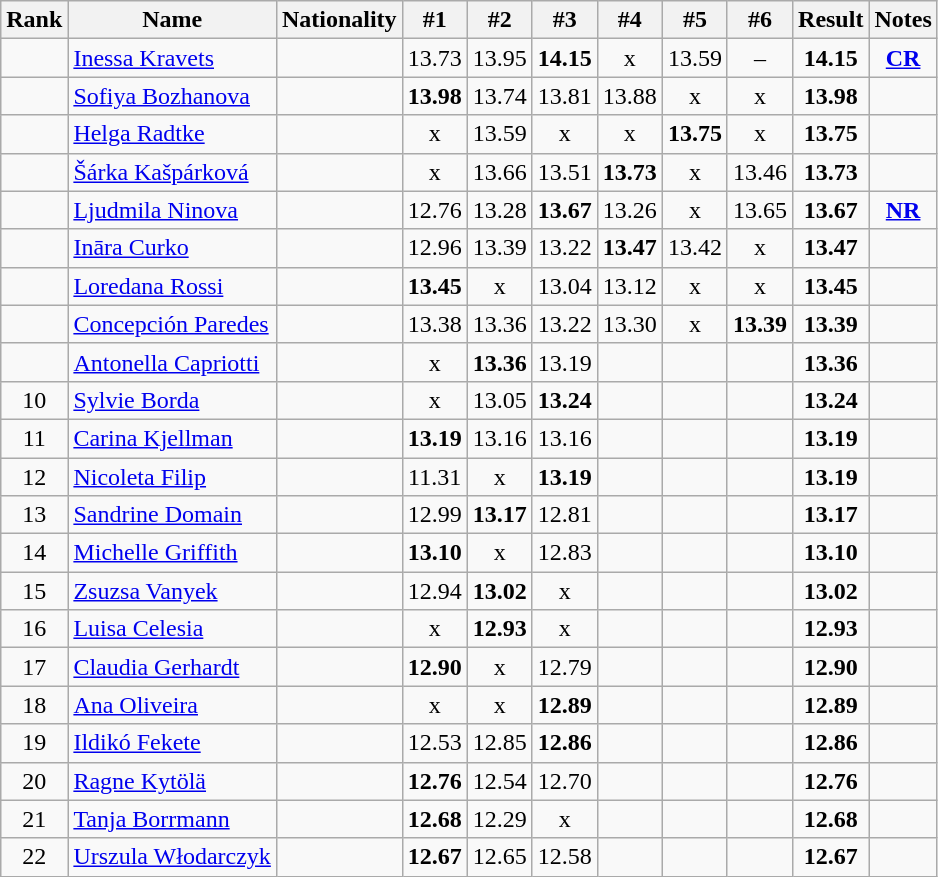<table class="wikitable sortable" style="text-align:center">
<tr>
<th>Rank</th>
<th>Name</th>
<th>Nationality</th>
<th>#1</th>
<th>#2</th>
<th>#3</th>
<th>#4</th>
<th>#5</th>
<th>#6</th>
<th>Result</th>
<th>Notes</th>
</tr>
<tr>
<td></td>
<td align="left"><a href='#'>Inessa Kravets</a></td>
<td align=left></td>
<td>13.73</td>
<td>13.95</td>
<td><strong>14.15</strong></td>
<td>x</td>
<td>13.59</td>
<td>–</td>
<td><strong>14.15</strong></td>
<td><strong><a href='#'>CR</a></strong></td>
</tr>
<tr>
<td></td>
<td align="left"><a href='#'>Sofiya Bozhanova</a></td>
<td align=left></td>
<td><strong>13.98</strong></td>
<td>13.74</td>
<td>13.81</td>
<td>13.88</td>
<td>x</td>
<td>x</td>
<td><strong>13.98</strong></td>
<td></td>
</tr>
<tr>
<td></td>
<td align="left"><a href='#'>Helga Radtke</a></td>
<td align=left></td>
<td>x</td>
<td>13.59</td>
<td>x</td>
<td>x</td>
<td><strong>13.75</strong></td>
<td>x</td>
<td><strong>13.75</strong></td>
<td></td>
</tr>
<tr>
<td></td>
<td align="left"><a href='#'>Šárka Kašpárková</a></td>
<td align=left></td>
<td>x</td>
<td>13.66</td>
<td>13.51</td>
<td><strong>13.73</strong></td>
<td>x</td>
<td>13.46</td>
<td><strong>13.73</strong></td>
<td></td>
</tr>
<tr>
<td></td>
<td align="left"><a href='#'>Ljudmila Ninova</a></td>
<td align=left></td>
<td>12.76</td>
<td>13.28</td>
<td><strong>13.67</strong></td>
<td>13.26</td>
<td>x</td>
<td>13.65</td>
<td><strong>13.67</strong></td>
<td><strong><a href='#'>NR</a></strong></td>
</tr>
<tr>
<td></td>
<td align="left"><a href='#'>Ināra Curko</a></td>
<td align=left></td>
<td>12.96</td>
<td>13.39</td>
<td>13.22</td>
<td><strong>13.47</strong></td>
<td>13.42</td>
<td>x</td>
<td><strong>13.47</strong></td>
<td></td>
</tr>
<tr>
<td></td>
<td align="left"><a href='#'>Loredana Rossi</a></td>
<td align=left></td>
<td><strong>13.45</strong></td>
<td>x</td>
<td>13.04</td>
<td>13.12</td>
<td>x</td>
<td>x</td>
<td><strong>13.45</strong></td>
<td></td>
</tr>
<tr>
<td></td>
<td align="left"><a href='#'>Concepción Paredes</a></td>
<td align=left></td>
<td>13.38</td>
<td>13.36</td>
<td>13.22</td>
<td>13.30</td>
<td>x</td>
<td><strong>13.39</strong></td>
<td><strong>13.39</strong></td>
<td></td>
</tr>
<tr>
<td></td>
<td align="left"><a href='#'>Antonella Capriotti</a></td>
<td align=left></td>
<td>x</td>
<td><strong>13.36</strong></td>
<td>13.19</td>
<td></td>
<td></td>
<td></td>
<td><strong>13.36</strong></td>
<td></td>
</tr>
<tr>
<td>10</td>
<td align="left"><a href='#'>Sylvie Borda</a></td>
<td align=left></td>
<td>x</td>
<td>13.05</td>
<td><strong>13.24</strong></td>
<td></td>
<td></td>
<td></td>
<td><strong>13.24</strong></td>
<td></td>
</tr>
<tr>
<td>11</td>
<td align="left"><a href='#'>Carina Kjellman</a></td>
<td align=left></td>
<td><strong>13.19</strong></td>
<td>13.16</td>
<td>13.16</td>
<td></td>
<td></td>
<td></td>
<td><strong>13.19</strong></td>
<td></td>
</tr>
<tr>
<td>12</td>
<td align="left"><a href='#'>Nicoleta Filip</a></td>
<td align=left></td>
<td>11.31</td>
<td>x</td>
<td><strong>13.19</strong></td>
<td></td>
<td></td>
<td></td>
<td><strong>13.19</strong></td>
<td></td>
</tr>
<tr>
<td>13</td>
<td align="left"><a href='#'>Sandrine Domain</a></td>
<td align=left></td>
<td>12.99</td>
<td><strong>13.17</strong></td>
<td>12.81</td>
<td></td>
<td></td>
<td></td>
<td><strong>13.17</strong></td>
<td></td>
</tr>
<tr>
<td>14</td>
<td align="left"><a href='#'>Michelle Griffith</a></td>
<td align=left></td>
<td><strong>13.10</strong></td>
<td>x</td>
<td>12.83</td>
<td></td>
<td></td>
<td></td>
<td><strong>13.10</strong></td>
<td></td>
</tr>
<tr>
<td>15</td>
<td align="left"><a href='#'>Zsuzsa Vanyek</a></td>
<td align=left></td>
<td>12.94</td>
<td><strong>13.02</strong></td>
<td>x</td>
<td></td>
<td></td>
<td></td>
<td><strong>13.02</strong></td>
<td></td>
</tr>
<tr>
<td>16</td>
<td align="left"><a href='#'>Luisa Celesia</a></td>
<td align=left></td>
<td>x</td>
<td><strong>12.93</strong></td>
<td>x</td>
<td></td>
<td></td>
<td></td>
<td><strong>12.93</strong></td>
<td></td>
</tr>
<tr>
<td>17</td>
<td align="left"><a href='#'>Claudia Gerhardt</a></td>
<td align=left></td>
<td><strong>12.90</strong></td>
<td>x</td>
<td>12.79</td>
<td></td>
<td></td>
<td></td>
<td><strong>12.90</strong></td>
<td></td>
</tr>
<tr>
<td>18</td>
<td align="left"><a href='#'>Ana Oliveira</a></td>
<td align=left></td>
<td>x</td>
<td>x</td>
<td><strong>12.89</strong></td>
<td></td>
<td></td>
<td></td>
<td><strong>12.89</strong></td>
<td></td>
</tr>
<tr>
<td>19</td>
<td align="left"><a href='#'>Ildikó Fekete</a></td>
<td align=left></td>
<td>12.53</td>
<td>12.85</td>
<td><strong>12.86</strong></td>
<td></td>
<td></td>
<td></td>
<td><strong>12.86</strong></td>
<td></td>
</tr>
<tr>
<td>20</td>
<td align="left"><a href='#'>Ragne Kytölä</a></td>
<td align=left></td>
<td><strong>12.76</strong></td>
<td>12.54</td>
<td>12.70</td>
<td></td>
<td></td>
<td></td>
<td><strong>12.76</strong></td>
<td></td>
</tr>
<tr>
<td>21</td>
<td align="left"><a href='#'>Tanja Borrmann</a></td>
<td align=left></td>
<td><strong>12.68</strong></td>
<td>12.29</td>
<td>x</td>
<td></td>
<td></td>
<td></td>
<td><strong>12.68</strong></td>
<td></td>
</tr>
<tr>
<td>22</td>
<td align="left"><a href='#'>Urszula Włodarczyk</a></td>
<td align=left></td>
<td><strong>12.67</strong></td>
<td>12.65</td>
<td>12.58</td>
<td></td>
<td></td>
<td></td>
<td><strong>12.67</strong></td>
<td></td>
</tr>
</table>
